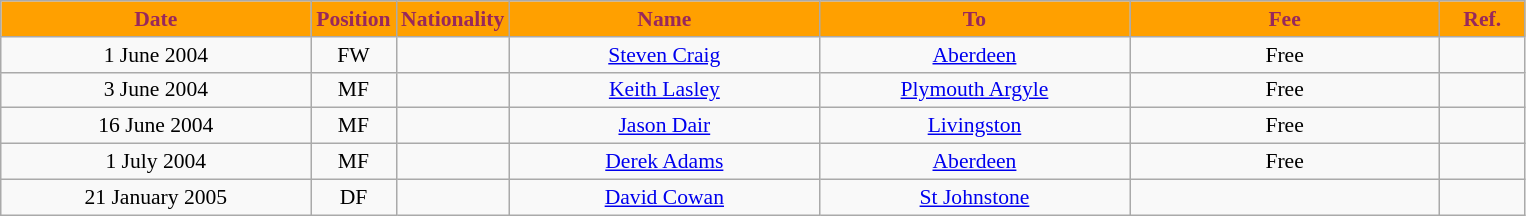<table class="wikitable"  style="text-align:center; font-size:90%; ">
<tr>
<th style="background:#ffa000; color:#98285c; width:200px;">Date</th>
<th style="background:#ffa000; color:#98285c; width:50px;">Position</th>
<th style="background:#ffa000; color:#98285c; width:50px;">Nationality</th>
<th style="background:#ffa000; color:#98285c; width:200px;">Name</th>
<th style="background:#ffa000; color:#98285c; width:200px;">To</th>
<th style="background:#ffa000; color:#98285c; width:200px;">Fee</th>
<th style="background:#ffa000; color:#98285c; width:50px;">Ref.</th>
</tr>
<tr>
<td>1 June 2004</td>
<td>FW</td>
<td></td>
<td><a href='#'>Steven Craig</a></td>
<td><a href='#'>Aberdeen</a></td>
<td>Free</td>
<td></td>
</tr>
<tr>
<td>3 June 2004</td>
<td>MF</td>
<td></td>
<td><a href='#'>Keith Lasley</a></td>
<td><a href='#'>Plymouth Argyle</a></td>
<td>Free</td>
<td></td>
</tr>
<tr>
<td>16 June 2004</td>
<td>MF</td>
<td></td>
<td><a href='#'>Jason Dair</a></td>
<td><a href='#'>Livingston</a></td>
<td>Free</td>
<td></td>
</tr>
<tr>
<td>1 July 2004</td>
<td>MF</td>
<td></td>
<td><a href='#'>Derek Adams</a></td>
<td><a href='#'>Aberdeen</a></td>
<td>Free</td>
<td></td>
</tr>
<tr>
<td>21 January 2005</td>
<td>DF</td>
<td></td>
<td><a href='#'>David Cowan</a></td>
<td><a href='#'>St Johnstone</a></td>
<td></td>
<td></td>
</tr>
</table>
